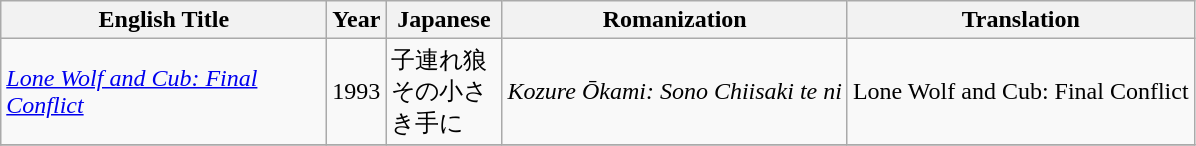<table class="wikitable">
<tr>
<th style="width:210px;">English Title</th>
<th>Year</th>
<th width="70">Japanese</th>
<th>Romanization</th>
<th>Translation</th>
</tr>
<tr>
<td><em><a href='#'>Lone Wolf and Cub: Final Conflict</a></em></td>
<td>1993</td>
<td>子連れ狼 その小さき手に</td>
<td><em>Kozure Ōkami: Sono Chiisaki te ni</em></td>
<td>Lone Wolf and Cub: Final Conflict</td>
</tr>
<tr>
</tr>
</table>
